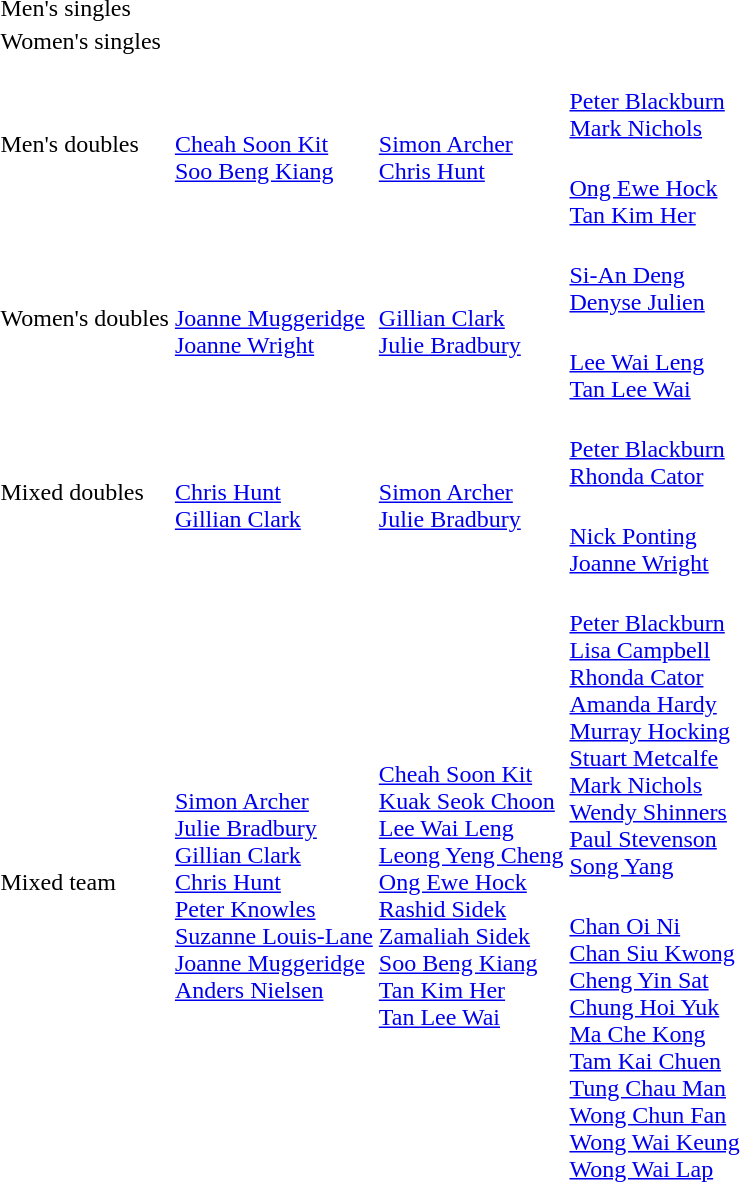<table>
<tr>
<td rowspan=2>Men's singles</td>
<td rowspan=2></td>
<td rowspan=2></td>
<td></td>
</tr>
<tr>
<td></td>
</tr>
<tr>
<td rowspan=2>Women's singles</td>
<td rowspan=2></td>
<td rowspan=2></td>
<td></td>
</tr>
<tr>
<td></td>
</tr>
<tr>
<td rowspan=2>Men's doubles</td>
<td rowspan=2><br><a href='#'>Cheah Soon Kit</a><br><a href='#'>Soo Beng Kiang</a></td>
<td rowspan=2><br><a href='#'>Simon Archer</a> <br><a href='#'>Chris Hunt</a></td>
<td><br><a href='#'>Peter Blackburn</a><br><a href='#'>Mark Nichols</a></td>
</tr>
<tr>
<td><br><a href='#'>Ong Ewe Hock</a><br><a href='#'>Tan Kim Her</a></td>
</tr>
<tr>
<td rowspan=2>Women's doubles</td>
<td rowspan=2><br><a href='#'>Joanne Muggeridge</a><br><a href='#'>Joanne Wright</a></td>
<td rowspan=2><br><a href='#'>Gillian Clark</a><br><a href='#'>Julie Bradbury</a></td>
<td><br><a href='#'>Si-An Deng</a><br><a href='#'>Denyse Julien</a></td>
</tr>
<tr>
<td><br><a href='#'>Lee Wai Leng</a><br><a href='#'>Tan Lee Wai</a></td>
</tr>
<tr>
<td rowspan=2>Mixed doubles</td>
<td rowspan=2><br><a href='#'>Chris Hunt</a><br><a href='#'>Gillian Clark</a></td>
<td rowspan=2><br><a href='#'>Simon Archer</a><br><a href='#'>Julie Bradbury</a></td>
<td><br><a href='#'>Peter Blackburn</a><br><a href='#'>Rhonda Cator</a></td>
</tr>
<tr>
<td><br><a href='#'>Nick Ponting</a><br><a href='#'>Joanne Wright</a></td>
</tr>
<tr>
<td rowspan=2>Mixed team</td>
<td rowspan=2><br><a href='#'>Simon Archer</a><br><a href='#'>Julie Bradbury</a><br><a href='#'>Gillian Clark</a><br><a href='#'>Chris Hunt</a><br><a href='#'>Peter Knowles</a><br><a href='#'>Suzanne Louis-Lane</a><br><a href='#'>Joanne Muggeridge</a><br><a href='#'>Anders Nielsen</a></td>
<td rowspan=2><br><a href='#'>Cheah Soon Kit</a><br><a href='#'>Kuak Seok Choon</a><br><a href='#'>Lee Wai Leng</a><br><a href='#'>Leong Yeng Cheng</a><br><a href='#'>Ong Ewe Hock</a><br><a href='#'>Rashid Sidek</a><br><a href='#'>Zamaliah Sidek</a><br><a href='#'>Soo Beng Kiang</a><br><a href='#'>Tan Kim Her</a><br><a href='#'>Tan Lee Wai</a></td>
<td><br><a href='#'>Peter Blackburn</a><br><a href='#'>Lisa Campbell</a><br><a href='#'>Rhonda Cator</a><br><a href='#'>Amanda Hardy</a><br><a href='#'>Murray Hocking</a><br><a href='#'>Stuart Metcalfe</a><br><a href='#'>Mark Nichols</a><br><a href='#'>Wendy Shinners</a><br><a href='#'>Paul Stevenson</a><br><a href='#'>Song Yang</a></td>
</tr>
<tr>
<td><br><a href='#'>Chan Oi Ni</a><br><a href='#'>Chan Siu Kwong</a><br><a href='#'>Cheng Yin Sat</a><br><a href='#'>Chung Hoi Yuk</a><br><a href='#'>Ma Che Kong</a><br><a href='#'>Tam Kai Chuen</a><br><a href='#'>Tung Chau Man</a><br><a href='#'>Wong Chun Fan</a><br><a href='#'>Wong Wai Keung</a><br><a href='#'>Wong Wai Lap</a></td>
</tr>
</table>
